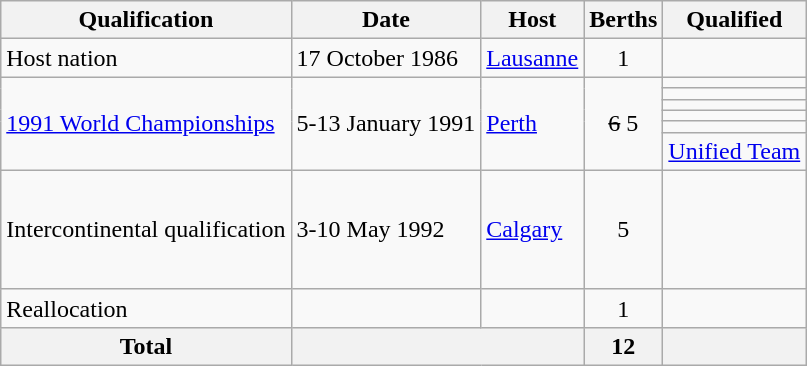<table class="wikitable">
<tr>
<th>Qualification</th>
<th>Date</th>
<th>Host</th>
<th>Berths</th>
<th>Qualified</th>
</tr>
<tr>
<td>Host nation</td>
<td>17 October 1986</td>
<td> <a href='#'>Lausanne</a></td>
<td align="center">1</td>
<td></td>
</tr>
<tr>
<td rowspan="6"><a href='#'>1991 World Championships</a></td>
<td rowspan="6">5-13 January 1991</td>
<td rowspan="6"> <a href='#'>Perth</a></td>
<td rowspan="6" align="center"><s>6</s> 5</td>
<td><s></s></td>
</tr>
<tr>
<td></td>
</tr>
<tr>
<td></td>
</tr>
<tr>
<td></td>
</tr>
<tr>
<td></td>
</tr>
<tr>
<td> <a href='#'>Unified Team</a></td>
</tr>
<tr>
<td>Intercontinental qualification</td>
<td>3-10 May 1992</td>
<td> <a href='#'>Calgary</a></td>
<td align="center">5</td>
<td><br><br><br><br></td>
</tr>
<tr>
<td>Reallocation</td>
<td></td>
<td></td>
<td align = "center">1</td>
<td></td>
</tr>
<tr>
<th>Total</th>
<th colspan="2"></th>
<th>12</th>
<th></th>
</tr>
</table>
